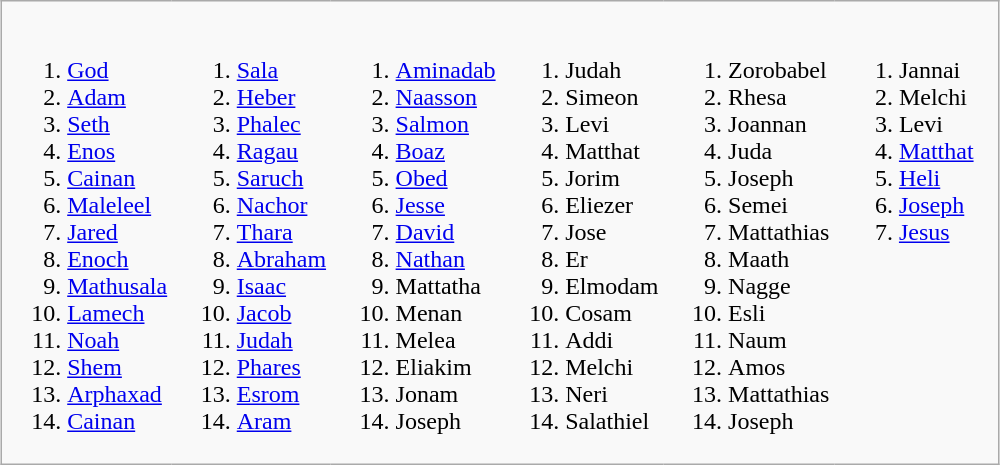<table class="wikitable" style="margin:1em auto 1em auto; page-break-inside:avoid">
<tr valign="top">
<td style="border:none;"><ol><br><li><a href='#'>God</a></li>
<li><a href='#'>Adam</a></li>
<li><a href='#'>Seth</a></li>
<li><a href='#'>Enos</a></li>
<li><a href='#'>Cainan</a></li>
<li><a href='#'>Maleleel</a></li>
<li><a href='#'>Jared</a></li>
<li><a href='#'>Enoch</a></li>
<li><a href='#'>Mathusala</a></li>
<li><a href='#'>Lamech</a></li>
<li><a href='#'>Noah</a></li>
<li><a href='#'>Shem</a></li>
<li><a href='#'>Arphaxad</a></li>
<li><a href='#'>Cainan</a></li>
</ol></td>
<td style="border:none"><ol><br><li><a href='#'>Sala</a></li>
<li><a href='#'>Heber</a></li>
<li><a href='#'>Phalec</a></li>
<li><a href='#'>Ragau</a></li>
<li><a href='#'>Saruch</a></li>
<li><a href='#'>Nachor</a></li>
<li><a href='#'>Thara</a></li>
<li><a href='#'>Abraham</a></li>
<li><a href='#'>Isaac</a></li>
<li><a href='#'>Jacob</a></li>
<li><a href='#'>Judah</a></li>
<li><a href='#'>Phares</a></li>
<li><a href='#'>Esrom</a></li>
<li><a href='#'>Aram</a></li>
</ol></td>
<td style="border:none;"><ol><br><li><a href='#'>Aminadab</a></li>
<li><a href='#'>Naasson</a></li>
<li><a href='#'>Salmon</a></li>
<li><a href='#'>Boaz</a></li>
<li><a href='#'>Obed</a></li>
<li><a href='#'>Jesse</a></li>
<li><a href='#'>David</a></li>
<li><a href='#'>Nathan</a></li>
<li>Mattatha</li>
<li>Menan</li>
<li>Melea</li>
<li>Eliakim</li>
<li>Jonam</li>
<li>Joseph</li>
</ol></td>
<td style="border:none;"><ol><br><li>Judah</li>
<li>Simeon</li>
<li>Levi</li>
<li>Matthat</li>
<li>Jorim</li>
<li>Eliezer</li>
<li>Jose</li>
<li>Er</li>
<li>Elmodam</li>
<li>Cosam</li>
<li>Addi</li>
<li>Melchi</li>
<li>Neri</li>
<li>Salathiel</li>
</ol></td>
<td style="border:none;"><ol><br><li>Zorobabel</li>
<li>Rhesa</li>
<li>Joannan</li>
<li>Juda</li>
<li>Joseph</li>
<li>Semei</li>
<li>Mattathias</li>
<li>Maath</li>
<li>Nagge</li>
<li>Esli</li>
<li>Naum</li>
<li>Amos</li>
<li>Mattathias</li>
<li>Joseph</li>
</ol></td>
<td style="border:none; padding-right:1em;"><ol><br><li>Jannai</li>
<li>Melchi</li>
<li>Levi</li>
<li><a href='#'>Matthat</a></li>
<li><a href='#'>Heli</a></li>
<li><a href='#'>Joseph</a></li>
<li><a href='#'>Jesus</a></li>
</ol></td>
</tr>
</table>
